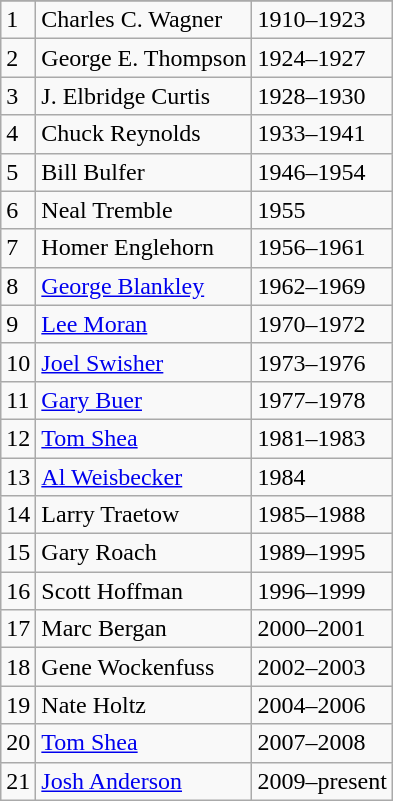<table class="wikitable">
<tr>
</tr>
<tr>
<td>1</td>
<td>Charles C. Wagner</td>
<td>1910–1923</td>
</tr>
<tr>
<td>2</td>
<td>George E. Thompson</td>
<td>1924–1927</td>
</tr>
<tr>
<td>3</td>
<td>J. Elbridge Curtis</td>
<td>1928–1930</td>
</tr>
<tr>
<td>4</td>
<td>Chuck Reynolds</td>
<td>1933–1941</td>
</tr>
<tr>
<td>5</td>
<td>Bill Bulfer</td>
<td>1946–1954</td>
</tr>
<tr>
<td>6</td>
<td>Neal Tremble</td>
<td>1955</td>
</tr>
<tr>
<td>7</td>
<td>Homer Englehorn</td>
<td>1956–1961</td>
</tr>
<tr>
<td>8</td>
<td><a href='#'>George Blankley</a></td>
<td>1962–1969</td>
</tr>
<tr>
<td>9</td>
<td><a href='#'>Lee Moran</a></td>
<td>1970–1972</td>
</tr>
<tr>
<td>10</td>
<td><a href='#'>Joel Swisher</a></td>
<td>1973–1976</td>
</tr>
<tr>
<td>11</td>
<td><a href='#'>Gary Buer</a></td>
<td>1977–1978</td>
</tr>
<tr>
<td>12</td>
<td><a href='#'>Tom Shea</a></td>
<td>1981–1983</td>
</tr>
<tr>
<td>13</td>
<td><a href='#'>Al Weisbecker</a></td>
<td>1984</td>
</tr>
<tr>
<td>14</td>
<td>Larry Traetow</td>
<td>1985–1988</td>
</tr>
<tr>
<td>15</td>
<td>Gary Roach</td>
<td>1989–1995</td>
</tr>
<tr>
<td>16</td>
<td>Scott Hoffman</td>
<td>1996–1999</td>
</tr>
<tr>
<td>17</td>
<td>Marc Bergan</td>
<td>2000–2001</td>
</tr>
<tr>
<td>18</td>
<td>Gene Wockenfuss</td>
<td>2002–2003</td>
</tr>
<tr>
<td>19</td>
<td>Nate Holtz</td>
<td>2004–2006</td>
</tr>
<tr>
<td>20</td>
<td><a href='#'>Tom Shea</a></td>
<td>2007–2008</td>
</tr>
<tr>
<td>21</td>
<td><a href='#'>Josh Anderson</a></td>
<td>2009–present</td>
</tr>
</table>
